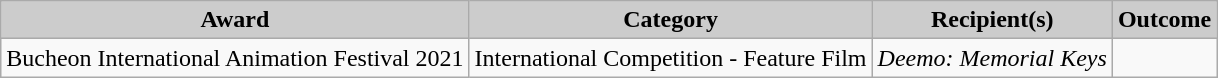<table class="wikitable">
<tr style="text-align:center;">
<th style="background:#ccc;">Award</th>
<th style="background:#ccc;">Category</th>
<th style="background:#ccc;">Recipient(s)</th>
<th style="background:#ccc;">Outcome</th>
</tr>
<tr>
<td rowspan="1">Bucheon International Animation Festival 2021</td>
<td>International Competition - Feature Film</td>
<td><em>Deemo: Memorial Keys</em></td>
<td></td>
</tr>
</table>
